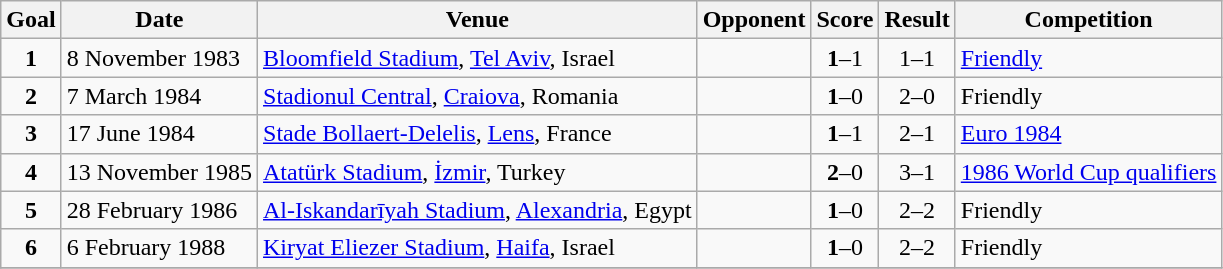<table class="wikitable sortable">
<tr>
<th>Goal</th>
<th>Date</th>
<th>Venue</th>
<th>Opponent</th>
<th>Score</th>
<th>Result</th>
<th>Competition</th>
</tr>
<tr>
<td style="text-align:center;"><strong>1</strong></td>
<td>8 November 1983</td>
<td><a href='#'>Bloomfield Stadium</a>, <a href='#'>Tel Aviv</a>, Israel</td>
<td></td>
<td style="text-align:center;"><strong>1</strong>–1</td>
<td style="text-align:center;">1–1</td>
<td><a href='#'>Friendly</a></td>
</tr>
<tr>
<td style="text-align:center;"><strong>2</strong></td>
<td>7 March 1984</td>
<td><a href='#'>Stadionul Central</a>, <a href='#'>Craiova</a>, Romania</td>
<td></td>
<td style="text-align:center;"><strong>1</strong>–0</td>
<td style="text-align:center;">2–0</td>
<td>Friendly</td>
</tr>
<tr>
<td style="text-align:center;"><strong>3</strong></td>
<td>17 June 1984</td>
<td><a href='#'>Stade Bollaert-Delelis</a>, <a href='#'>Lens</a>, France</td>
<td></td>
<td style="text-align:center;"><strong>1</strong>–1</td>
<td style="text-align:center;">2–1</td>
<td><a href='#'>Euro 1984</a></td>
</tr>
<tr>
<td style="text-align:center;"><strong>4</strong></td>
<td>13 November 1985</td>
<td><a href='#'>Atatürk Stadium</a>, <a href='#'>İzmir</a>, Turkey</td>
<td></td>
<td style="text-align:center;"><strong>2</strong>–0</td>
<td style="text-align:center;">3–1</td>
<td><a href='#'>1986 World Cup qualifiers</a></td>
</tr>
<tr>
<td style="text-align:center;"><strong>5</strong></td>
<td>28 February 1986</td>
<td><a href='#'>Al-Iskandarīyah Stadium</a>, <a href='#'>Alexandria</a>, Egypt</td>
<td></td>
<td style="text-align:center;"><strong>1</strong>–0</td>
<td style="text-align:center;">2–2</td>
<td>Friendly</td>
</tr>
<tr>
<td style="text-align:center;"><strong>6</strong></td>
<td>6 February 1988</td>
<td><a href='#'>Kiryat Eliezer Stadium</a>, <a href='#'>Haifa</a>, Israel</td>
<td></td>
<td style="text-align:center;"><strong>1</strong>–0</td>
<td style="text-align:center;">2–2</td>
<td>Friendly</td>
</tr>
<tr>
</tr>
</table>
